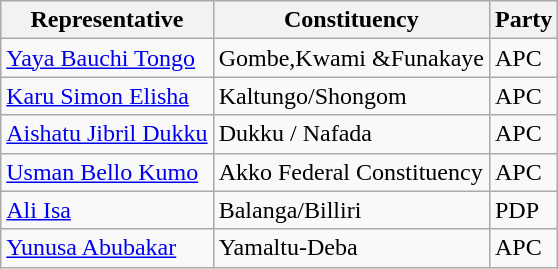<table class="wikitable" border="1">
<tr>
<th>Representative</th>
<th>Constituency</th>
<th>Party</th>
</tr>
<tr>
<td><a href='#'>Yaya Bauchi Tongo</a></td>
<td>Gombe,Kwami &Funakaye</td>
<td>APC</td>
</tr>
<tr>
<td><a href='#'>Karu Simon Elisha</a></td>
<td>Kaltungo/Shongom</td>
<td>APC</td>
</tr>
<tr>
<td><a href='#'>Aishatu Jibril Dukku</a></td>
<td>Dukku / Nafada</td>
<td>APC</td>
</tr>
<tr>
<td><a href='#'>Usman Bello Kumo</a></td>
<td>Akko Federal Constituency</td>
<td>APC</td>
</tr>
<tr>
<td><a href='#'>Ali Isa</a></td>
<td>Balanga/Billiri</td>
<td>PDP</td>
</tr>
<tr>
<td><a href='#'>Yunusa Abubakar</a></td>
<td>Yamaltu-Deba</td>
<td>APC</td>
</tr>
</table>
